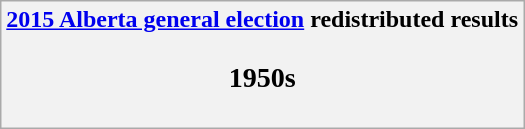<table class="wikitable">
<tr>
<th colspan="4"><a href='#'>2015 Alberta general election</a> redistributed results<br>






<h3>1950s</h3>






</th>
</tr>
</table>
